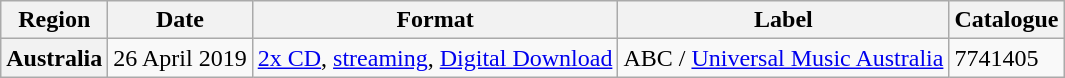<table class="wikitable plainrowheaders">
<tr>
<th scope="col">Region</th>
<th scope="col">Date</th>
<th scope="col">Format</th>
<th scope="col">Label</th>
<th scope="col">Catalogue</th>
</tr>
<tr>
<th scope="row" rowspan="3">Australia</th>
<td>26 April 2019</td>
<td><a href='#'>2x CD</a>, <a href='#'>streaming</a>, <a href='#'>Digital Download</a></td>
<td>ABC / <a href='#'>Universal Music Australia</a></td>
<td>7741405</td>
</tr>
</table>
